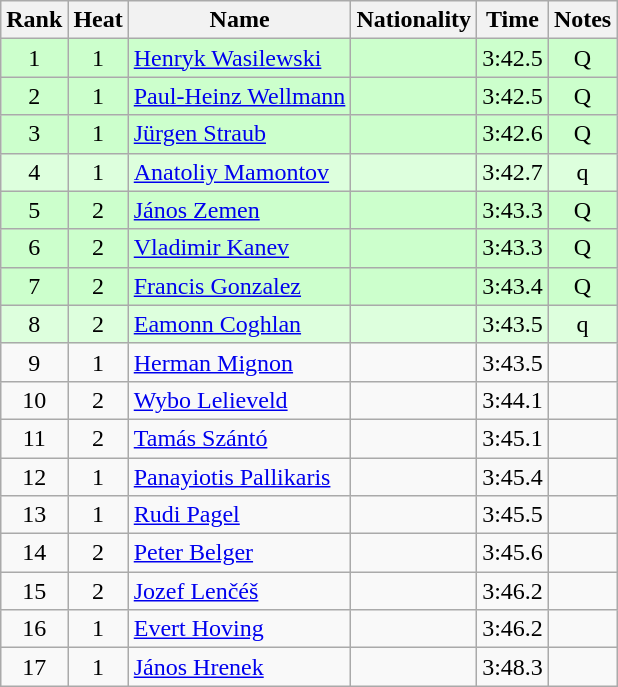<table class="wikitable sortable" style="text-align:center">
<tr>
<th>Rank</th>
<th>Heat</th>
<th>Name</th>
<th>Nationality</th>
<th>Time</th>
<th>Notes</th>
</tr>
<tr bgcolor=ccffcc>
<td>1</td>
<td>1</td>
<td align="left"><a href='#'>Henryk Wasilewski</a></td>
<td align=left></td>
<td>3:42.5</td>
<td>Q</td>
</tr>
<tr bgcolor=ccffcc>
<td>2</td>
<td>1</td>
<td align="left"><a href='#'>Paul-Heinz Wellmann</a></td>
<td align=left></td>
<td>3:42.5</td>
<td>Q</td>
</tr>
<tr bgcolor=ccffcc>
<td>3</td>
<td>1</td>
<td align="left"><a href='#'>Jürgen Straub</a></td>
<td align=left></td>
<td>3:42.6</td>
<td>Q</td>
</tr>
<tr bgcolor=ddffdd>
<td>4</td>
<td>1</td>
<td align="left"><a href='#'>Anatoliy Mamontov</a></td>
<td align=left></td>
<td>3:42.7</td>
<td>q</td>
</tr>
<tr bgcolor=ccffcc>
<td>5</td>
<td>2</td>
<td align="left"><a href='#'>János Zemen</a></td>
<td align=left></td>
<td>3:43.3</td>
<td>Q</td>
</tr>
<tr bgcolor=ccffcc>
<td>6</td>
<td>2</td>
<td align="left"><a href='#'>Vladimir Kanev</a></td>
<td align=left></td>
<td>3:43.3</td>
<td>Q</td>
</tr>
<tr bgcolor=ccffcc>
<td>7</td>
<td>2</td>
<td align="left"><a href='#'>Francis Gonzalez</a></td>
<td align=left></td>
<td>3:43.4</td>
<td>Q</td>
</tr>
<tr bgcolor=ddffdd>
<td>8</td>
<td>2</td>
<td align="left"><a href='#'>Eamonn Coghlan</a></td>
<td align=left></td>
<td>3:43.5</td>
<td>q</td>
</tr>
<tr>
<td>9</td>
<td>1</td>
<td align="left"><a href='#'>Herman Mignon</a></td>
<td align=left></td>
<td>3:43.5</td>
<td></td>
</tr>
<tr>
<td>10</td>
<td>2</td>
<td align="left"><a href='#'>Wybo Lelieveld</a></td>
<td align=left></td>
<td>3:44.1</td>
<td></td>
</tr>
<tr>
<td>11</td>
<td>2</td>
<td align="left"><a href='#'>Tamás Szántó</a></td>
<td align=left></td>
<td>3:45.1</td>
<td></td>
</tr>
<tr>
<td>12</td>
<td>1</td>
<td align="left"><a href='#'>Panayiotis Pallikaris</a></td>
<td align=left></td>
<td>3:45.4</td>
<td></td>
</tr>
<tr>
<td>13</td>
<td>1</td>
<td align="left"><a href='#'>Rudi Pagel</a></td>
<td align=left></td>
<td>3:45.5</td>
<td></td>
</tr>
<tr>
<td>14</td>
<td>2</td>
<td align="left"><a href='#'>Peter Belger</a></td>
<td align=left></td>
<td>3:45.6</td>
<td></td>
</tr>
<tr>
<td>15</td>
<td>2</td>
<td align="left"><a href='#'>Jozef Lenčéš</a></td>
<td align=left></td>
<td>3:46.2</td>
<td></td>
</tr>
<tr>
<td>16</td>
<td>1</td>
<td align="left"><a href='#'>Evert Hoving</a></td>
<td align=left></td>
<td>3:46.2</td>
<td></td>
</tr>
<tr>
<td>17</td>
<td>1</td>
<td align="left"><a href='#'>János Hrenek</a></td>
<td align=left></td>
<td>3:48.3</td>
<td></td>
</tr>
</table>
